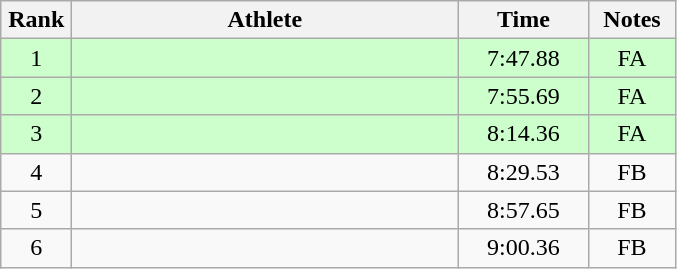<table class=wikitable style="text-align:center">
<tr>
<th width=40>Rank</th>
<th width=250>Athlete</th>
<th width=80>Time</th>
<th width=50>Notes</th>
</tr>
<tr bgcolor="ccffcc">
<td>1</td>
<td align="left"></td>
<td>7:47.88</td>
<td>FA</td>
</tr>
<tr bgcolor="ccffcc">
<td>2</td>
<td align="left"></td>
<td>7:55.69</td>
<td>FA</td>
</tr>
<tr bgcolor="ccffcc">
<td>3</td>
<td align="left"></td>
<td>8:14.36</td>
<td>FA</td>
</tr>
<tr>
<td>4</td>
<td align="left"></td>
<td>8:29.53</td>
<td>FB</td>
</tr>
<tr>
<td>5</td>
<td align="left"></td>
<td>8:57.65</td>
<td>FB</td>
</tr>
<tr>
<td>6</td>
<td align="left"></td>
<td>9:00.36</td>
<td>FB</td>
</tr>
</table>
